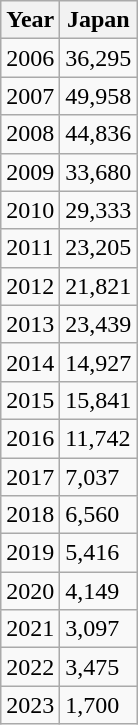<table class="wikitable">
<tr>
<th>Year</th>
<th>Japan</th>
</tr>
<tr>
<td>2006</td>
<td>36,295</td>
</tr>
<tr>
<td>2007</td>
<td>49,958</td>
</tr>
<tr>
<td>2008</td>
<td>44,836</td>
</tr>
<tr>
<td>2009</td>
<td>33,680</td>
</tr>
<tr>
<td>2010</td>
<td>29,333</td>
</tr>
<tr>
<td>2011</td>
<td>23,205</td>
</tr>
<tr>
<td>2012</td>
<td>21,821</td>
</tr>
<tr>
<td>2013</td>
<td>23,439</td>
</tr>
<tr>
<td>2014</td>
<td>14,927</td>
</tr>
<tr>
<td>2015</td>
<td>15,841</td>
</tr>
<tr>
<td>2016</td>
<td>11,742</td>
</tr>
<tr>
<td>2017</td>
<td>7,037</td>
</tr>
<tr>
<td>2018</td>
<td>6,560</td>
</tr>
<tr>
<td>2019</td>
<td>5,416</td>
</tr>
<tr>
<td>2020</td>
<td>4,149</td>
</tr>
<tr>
<td>2021</td>
<td>3,097</td>
</tr>
<tr>
<td>2022</td>
<td>3,475</td>
</tr>
<tr>
<td>2023</td>
<td>1,700</td>
</tr>
</table>
